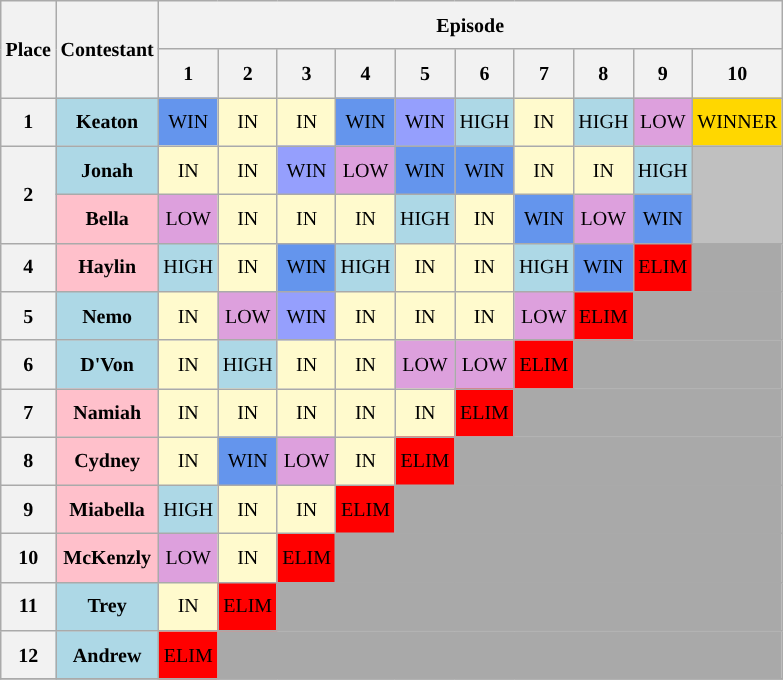<table class="wikitable" style="text-align: center; font-size: 10pt; line-height:26px;">
<tr>
<th rowspan="2">Place</th>
<th rowspan="2">Contestant</th>
<th colspan="10">Episode</th>
</tr>
<tr>
<th colspan="1">1</th>
<th colspan="1">2</th>
<th colspan="1">3</th>
<th colspan="1">4</th>
<th colspan="1">5</th>
<th colspan="1">6</th>
<th colspan="1">7</th>
<th colspan="1">8</th>
<th colspan="1">9</th>
<th colspan="1">10</th>
</tr>
<tr>
<th rowspan="1">1</th>
<th style="background:lightblue">Keaton</th>
<td style="background:cornflowerblue;">WIN</td>
<td style="background:lemonchiffon;">IN</td>
<td style="background:lemonchiffon;">IN</td>
<td style="background:cornflowerblue;">WIN</td>
<td style="background:#959FFD;">WIN</td>
<td style="background:lightblue;">HIGH</td>
<td style="background:lemonchiffon;">IN</td>
<td style="background:lightblue;">HIGH</td>
<td style="background:plum;">LOW</td>
<td style="background:gold;">WINNER</td>
</tr>
<tr>
<th rowspan="2">2</th>
<th style="background:lightblue">Jonah</th>
<td style="background:lemonchiffon;">IN</td>
<td style="background:lemonchiffon;">IN</td>
<td style="background:#959FFD;">WIN</td>
<td style="background:plum;">LOW</td>
<td style="background:cornflowerblue;">WIN</td>
<td style="background:cornflowerblue;">WIN</td>
<td style="background:lemonchiffon;">IN</td>
<td style="background:lemonchiffon;">IN</td>
<td style="background:lightblue;">HIGH</td>
<td style="background:silver;" rowspan="2"></td>
</tr>
<tr>
<th style="background:pink">Bella</th>
<td style="background:plum;">LOW</td>
<td style="background:lemonchiffon;">IN</td>
<td style="background:lemonchiffon;">IN</td>
<td style="background:lemonchiffon;">IN</td>
<td style="background:lightblue;">HIGH</td>
<td style="background:lemonchiffon;">IN</td>
<td style="background:cornflowerblue;">WIN</td>
<td style="background:plum;">LOW</td>
<td style="background:cornflowerblue;">WIN</td>
</tr>
<tr>
<th rowspan="1">4</th>
<th style="background:pink">Haylin</th>
<td style="background:lightblue;">HIGH</td>
<td style="background:lemonchiffon;">IN</td>
<td style="background:cornflowerblue;">WIN</td>
<td style="background:lightblue;">HIGH</td>
<td style="background:lemonchiffon;">IN</td>
<td style="background:lemonchiffon;">IN</td>
<td style="background:lightblue;">HIGH</td>
<td style="background:cornflowerblue;">WIN</td>
<td style="background:red;">ELIM</td>
<td style="background:Darkgrey;"></td>
</tr>
<tr>
<th rowspan="1">5</th>
<th style="background:lightblue">Nemo</th>
<td style="background:lemonchiffon;">IN</td>
<td style="background:plum;">LOW</td>
<td style="background:#959FFD;">WIN</td>
<td style="background:lemonchiffon;">IN</td>
<td style="background:lemonchiffon;">IN</td>
<td style="background:lemonchiffon;">IN</td>
<td style="background:plum;">LOW</td>
<td style="background:red;">ELIM</td>
<td colspan="2" style="background:Darkgrey;" colspan"="1"></td>
</tr>
<tr>
<th rowspan="1">6</th>
<th style="background:lightblue">D'Von</th>
<td style="background:lemonchiffon;">IN</td>
<td style="background:lightblue;">HIGH</td>
<td style="background:lemonchiffon;">IN</td>
<td style="background:lemonchiffon;">IN</td>
<td style="background:plum;">LOW</td>
<td style="background:plum;">LOW</td>
<td style="background:red;">ELIM</td>
<td colspan="3" style="background:Darkgrey;" colspan"="1"></td>
</tr>
<tr>
<th rowspan="1">7</th>
<th style="background:pink">Namiah</th>
<td style="background:lemonchiffon;">IN</td>
<td style="background:lemonchiffon;">IN</td>
<td style="background:lemonchiffon;">IN</td>
<td style="background:lemonchiffon;">IN</td>
<td style="background:lemonchiffon;">IN</td>
<td style="background:red;">ELIM</td>
<td colspan="4" style="background:Darkgrey;" colspan"="1"></td>
</tr>
<tr>
<th rowspan="1">8</th>
<th style="background:pink">Cydney</th>
<td style="background:lemonchiffon;">IN</td>
<td style="background:cornflowerblue;">WIN</td>
<td style="background:plum;">LOW</td>
<td style="background:lemonchiffon;">IN</td>
<td style="background:red;">ELIM</td>
<td colspan="5" style="background:Darkgrey;" colspan"="1"></td>
</tr>
<tr>
<th rowspan="1">9</th>
<th style="background:pink">Miabella</th>
<td style="background:lightblue;">HIGH</td>
<td style="background:lemonchiffon;">IN</td>
<td style="background:lemonchiffon;">IN</td>
<td style="background:red;">ELIM</td>
<td colspan="6" style="background:Darkgrey;" colspan"="1"></td>
</tr>
<tr>
<th rowspan="1">10</th>
<th style="background:pink">McKenzly</th>
<td style="background:plum;">LOW</td>
<td style="background:lemonchiffon;">IN</td>
<td style="background:red;">ELIM</td>
<td colspan="7" style="background:Darkgrey;" colspan"="1"></td>
</tr>
<tr>
<th rowspan="1">11</th>
<th style="background:lightblue">Trey</th>
<td style="background:lemonchiffon;">IN</td>
<td style="background:red;">ELIM</td>
<td colspan="8" style="background:Darkgrey;" colspan"="1"></td>
</tr>
<tr>
<th rowspan="1">12</th>
<th style="background:lightblue">Andrew</th>
<td style="background:red;">ELIM</td>
<td colspan="9" style="background:Darkgrey;" colspan"="1"></td>
</tr>
<tr>
</tr>
</table>
